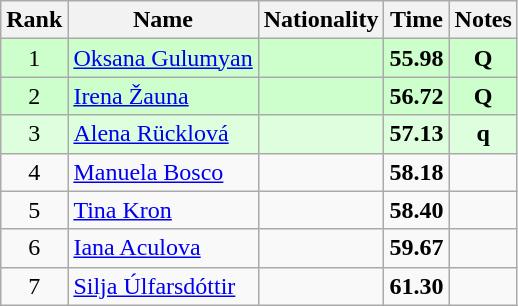<table class="wikitable sortable" style="text-align:center">
<tr>
<th>Rank</th>
<th>Name</th>
<th>Nationality</th>
<th>Time</th>
<th>Notes</th>
</tr>
<tr bgcolor=ccffcc>
<td>1</td>
<td align=left><a href='#'>Oksana Gulumyan</a></td>
<td align=left></td>
<td><strong>55.98</strong></td>
<td><strong>Q</strong></td>
</tr>
<tr bgcolor=ccffcc>
<td>2</td>
<td align=left><a href='#'>Irena Žauna</a></td>
<td align=left></td>
<td><strong>56.72</strong></td>
<td><strong>Q</strong></td>
</tr>
<tr bgcolor=ddffdd>
<td>3</td>
<td align=left><a href='#'>Alena Rücklová</a></td>
<td align=left></td>
<td><strong>57.13</strong></td>
<td><strong>q</strong></td>
</tr>
<tr>
<td>4</td>
<td align=left><a href='#'>Manuela Bosco</a></td>
<td align=left></td>
<td><strong>58.18</strong></td>
<td></td>
</tr>
<tr>
<td>5</td>
<td align=left><a href='#'>Tina Kron</a></td>
<td align=left></td>
<td><strong>58.40</strong></td>
<td></td>
</tr>
<tr>
<td>6</td>
<td align=left><a href='#'>Iana Aculova</a></td>
<td align=left></td>
<td><strong>59.67</strong></td>
<td></td>
</tr>
<tr>
<td>7</td>
<td align=left><a href='#'>Silja Úlfarsdóttir</a></td>
<td align=left></td>
<td><strong>61.30</strong></td>
<td></td>
</tr>
</table>
